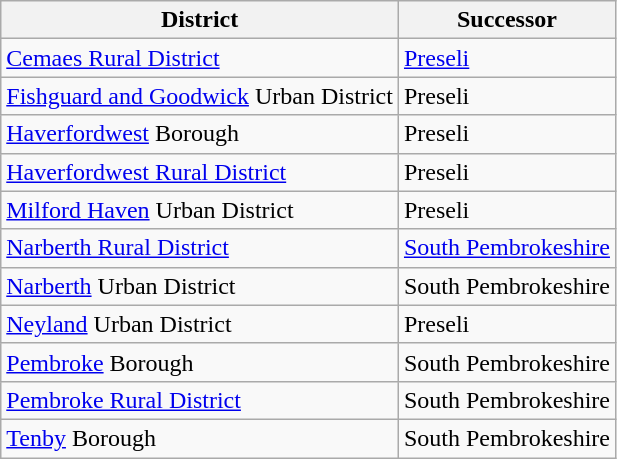<table class="wikitable">
<tr>
<th>District</th>
<th>Successor</th>
</tr>
<tr>
<td><a href='#'>Cemaes Rural District</a></td>
<td><a href='#'>Preseli</a></td>
</tr>
<tr>
<td><a href='#'>Fishguard and Goodwick</a> Urban District</td>
<td>Preseli</td>
</tr>
<tr>
<td><a href='#'>Haverfordwest</a> Borough</td>
<td>Preseli</td>
</tr>
<tr>
<td><a href='#'>Haverfordwest Rural District</a></td>
<td>Preseli</td>
</tr>
<tr>
<td><a href='#'>Milford Haven</a> Urban District</td>
<td>Preseli</td>
</tr>
<tr>
<td><a href='#'>Narberth Rural District</a></td>
<td><a href='#'>South Pembrokeshire</a></td>
</tr>
<tr>
<td><a href='#'>Narberth</a> Urban District</td>
<td>South Pembrokeshire</td>
</tr>
<tr>
<td><a href='#'>Neyland</a> Urban District</td>
<td>Preseli</td>
</tr>
<tr>
<td><a href='#'>Pembroke</a> Borough</td>
<td>South Pembrokeshire</td>
</tr>
<tr>
<td><a href='#'>Pembroke Rural District</a></td>
<td>South Pembrokeshire</td>
</tr>
<tr>
<td><a href='#'>Tenby</a> Borough</td>
<td>South Pembrokeshire</td>
</tr>
</table>
